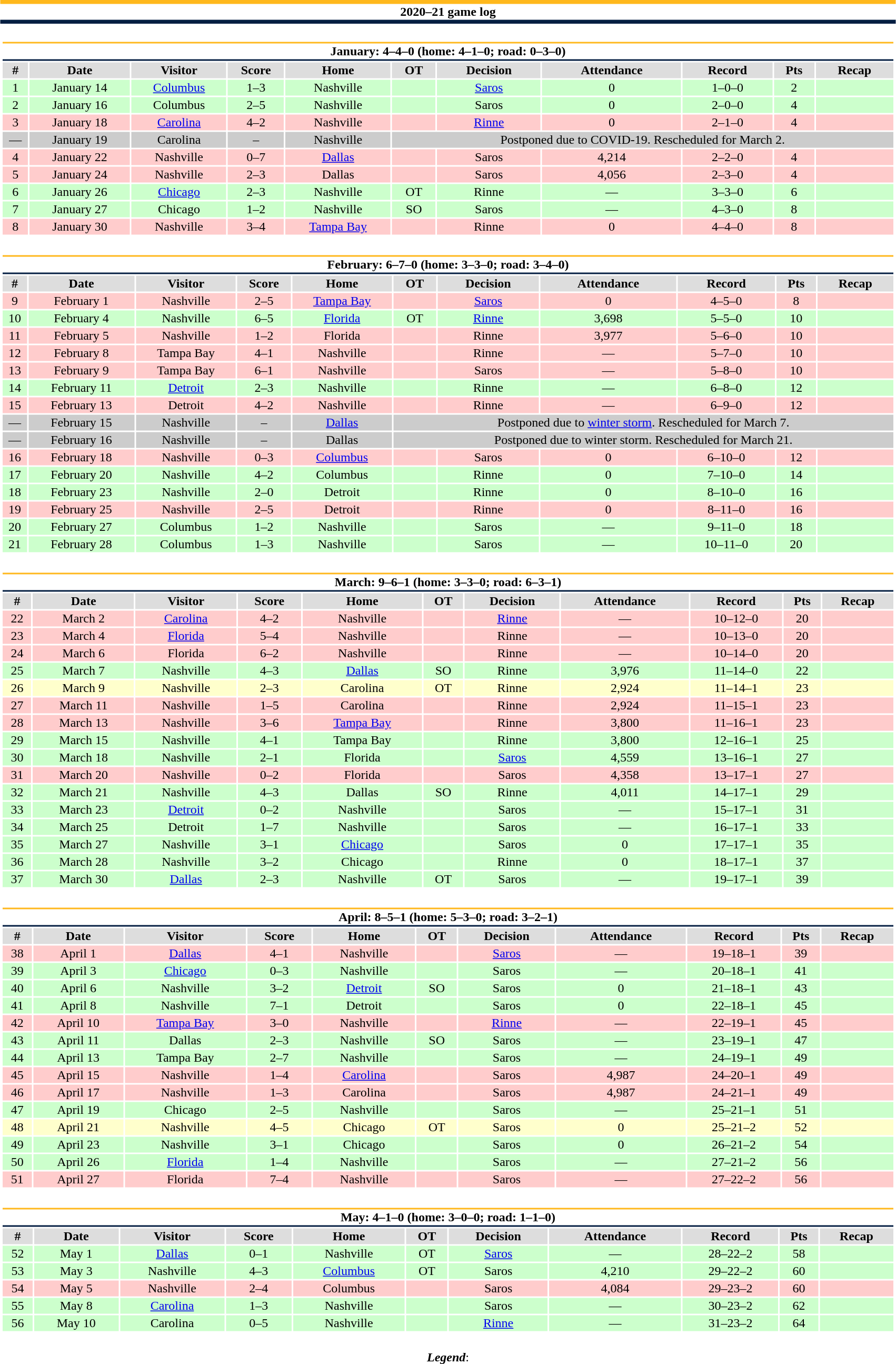<table class="toccolours" style="width:90%; clear:both; margin:1.5em auto; text-align:center;">
<tr>
<th colspan="11" style="background:#FFFFFF; border-top:#FFB81C 5px solid; border-bottom:#041E42 5px solid;">2020–21 game log</th>
</tr>
<tr>
<td colspan="11"><br><table class="toccolours collapsible collapsed" style="width:100%;">
<tr>
<th colspan="11" style="background:#FFFFFF; border-top:#FFB81C 2px solid; border-bottom:#041E42 2px solid;">January: 4–4–0 (home: 4–1–0; road: 0–3–0)</th>
</tr>
<tr style="background:#ddd;">
<th>#</th>
<th>Date</th>
<th>Visitor</th>
<th>Score</th>
<th>Home</th>
<th>OT</th>
<th>Decision</th>
<th>Attendance</th>
<th>Record</th>
<th>Pts</th>
<th>Recap</th>
</tr>
<tr style="background:#cfc;">
<td>1</td>
<td>January 14</td>
<td><a href='#'>Columbus</a></td>
<td>1–3</td>
<td>Nashville</td>
<td></td>
<td><a href='#'>Saros</a></td>
<td>0</td>
<td>1–0–0</td>
<td>2</td>
<td></td>
</tr>
<tr style="background:#cfc;">
<td>2</td>
<td>January 16</td>
<td>Columbus</td>
<td>2–5</td>
<td>Nashville</td>
<td></td>
<td>Saros</td>
<td>0</td>
<td>2–0–0</td>
<td>4</td>
<td></td>
</tr>
<tr style="background:#fcc;">
<td>3</td>
<td>January 18</td>
<td><a href='#'>Carolina</a></td>
<td>4–2</td>
<td>Nashville</td>
<td></td>
<td><a href='#'>Rinne</a></td>
<td>0</td>
<td>2–1–0</td>
<td>4</td>
<td></td>
</tr>
<tr style="background:#ccc;">
<td>—</td>
<td>January 19</td>
<td>Carolina</td>
<td>–</td>
<td>Nashville</td>
<td colspan="6">Postponed due to COVID-19. Rescheduled for March 2.</td>
</tr>
<tr style="background:#fcc;">
<td>4</td>
<td>January 22</td>
<td>Nashville</td>
<td>0–7</td>
<td><a href='#'>Dallas</a></td>
<td></td>
<td>Saros</td>
<td>4,214</td>
<td>2–2–0</td>
<td>4</td>
<td></td>
</tr>
<tr style="background:#fcc;">
<td>5</td>
<td>January 24</td>
<td>Nashville</td>
<td>2–3</td>
<td>Dallas</td>
<td></td>
<td>Saros</td>
<td>4,056</td>
<td>2–3–0</td>
<td>4</td>
<td></td>
</tr>
<tr style="background:#cfc;">
<td>6</td>
<td>January 26</td>
<td><a href='#'>Chicago</a></td>
<td>2–3</td>
<td>Nashville</td>
<td>OT</td>
<td>Rinne</td>
<td>—</td>
<td>3–3–0</td>
<td>6</td>
<td></td>
</tr>
<tr style="background:#cfc;">
<td>7</td>
<td>January 27</td>
<td>Chicago</td>
<td>1–2</td>
<td>Nashville</td>
<td>SO</td>
<td>Saros</td>
<td>—</td>
<td>4–3–0</td>
<td>8</td>
<td></td>
</tr>
<tr style="background:#fcc;">
<td>8</td>
<td>January 30</td>
<td>Nashville</td>
<td>3–4</td>
<td><a href='#'>Tampa Bay</a></td>
<td></td>
<td>Rinne</td>
<td>0</td>
<td>4–4–0</td>
<td>8</td>
<td></td>
</tr>
</table>
</td>
</tr>
<tr>
<td colspan="11"><br><table class="toccolours collapsible collapsed" style="width:100%;">
<tr>
<th colspan="11" style="background:#FFFFFF; border-top:#FFB81C 2px solid; border-bottom:#041E42 2px solid;">February: 6–7–0 (home: 3–3–0; road: 3–4–0)</th>
</tr>
<tr style="background:#ddd;">
<th>#</th>
<th>Date</th>
<th>Visitor</th>
<th>Score</th>
<th>Home</th>
<th>OT</th>
<th>Decision</th>
<th>Attendance</th>
<th>Record</th>
<th>Pts</th>
<th>Recap</th>
</tr>
<tr style="background:#fcc;">
<td>9</td>
<td>February 1</td>
<td>Nashville</td>
<td>2–5</td>
<td><a href='#'>Tampa Bay</a></td>
<td></td>
<td><a href='#'>Saros</a></td>
<td>0</td>
<td>4–5–0</td>
<td>8</td>
<td></td>
</tr>
<tr style="background:#cfc;">
<td>10</td>
<td>February 4</td>
<td>Nashville</td>
<td>6–5</td>
<td><a href='#'>Florida</a></td>
<td>OT</td>
<td><a href='#'>Rinne</a></td>
<td>3,698</td>
<td>5–5–0</td>
<td>10</td>
<td></td>
</tr>
<tr style="background:#fcc;">
<td>11</td>
<td>February 5</td>
<td>Nashville</td>
<td>1–2</td>
<td>Florida</td>
<td></td>
<td>Rinne</td>
<td>3,977</td>
<td>5–6–0</td>
<td>10</td>
<td></td>
</tr>
<tr style="background:#fcc;">
<td>12</td>
<td>February 8</td>
<td>Tampa Bay</td>
<td>4–1</td>
<td>Nashville</td>
<td></td>
<td>Rinne</td>
<td>—</td>
<td>5–7–0</td>
<td>10</td>
<td></td>
</tr>
<tr style="background:#fcc;">
<td>13</td>
<td>February 9</td>
<td>Tampa Bay</td>
<td>6–1</td>
<td>Nashville</td>
<td></td>
<td>Saros</td>
<td>—</td>
<td>5–8–0</td>
<td>10</td>
<td></td>
</tr>
<tr style="background:#cfc;">
<td>14</td>
<td>February 11</td>
<td><a href='#'>Detroit</a></td>
<td>2–3</td>
<td>Nashville</td>
<td></td>
<td>Rinne</td>
<td>—</td>
<td>6–8–0</td>
<td>12</td>
<td></td>
</tr>
<tr style="background:#fcc;">
<td>15</td>
<td>February 13</td>
<td>Detroit</td>
<td>4–2</td>
<td>Nashville</td>
<td></td>
<td>Rinne</td>
<td>—</td>
<td>6–9–0</td>
<td>12</td>
<td></td>
</tr>
<tr style="background:#ccc;">
<td>—</td>
<td>February 15</td>
<td>Nashville</td>
<td>–</td>
<td><a href='#'>Dallas</a></td>
<td colspan="6">Postponed due to <a href='#'>winter storm</a>. Rescheduled for March 7.</td>
</tr>
<tr style="background:#ccc;">
<td>—</td>
<td>February 16</td>
<td>Nashville</td>
<td>–</td>
<td>Dallas</td>
<td colspan="6">Postponed due to winter storm. Rescheduled for March 21.</td>
</tr>
<tr style="background:#fcc;">
<td>16</td>
<td>February 18</td>
<td>Nashville</td>
<td>0–3</td>
<td><a href='#'>Columbus</a></td>
<td></td>
<td>Saros</td>
<td>0</td>
<td>6–10–0</td>
<td>12</td>
<td></td>
</tr>
<tr style="background:#cfc;">
<td>17</td>
<td>February 20</td>
<td>Nashville</td>
<td>4–2</td>
<td>Columbus</td>
<td></td>
<td>Rinne</td>
<td>0</td>
<td>7–10–0</td>
<td>14</td>
<td></td>
</tr>
<tr style="background:#cfc;">
<td>18</td>
<td>February 23</td>
<td>Nashville</td>
<td>2–0</td>
<td>Detroit</td>
<td></td>
<td>Rinne</td>
<td>0</td>
<td>8–10–0</td>
<td>16</td>
<td></td>
</tr>
<tr style="background:#fcc;">
<td>19</td>
<td>February 25</td>
<td>Nashville</td>
<td>2–5</td>
<td>Detroit</td>
<td></td>
<td>Rinne</td>
<td>0</td>
<td>8–11–0</td>
<td>16</td>
<td></td>
</tr>
<tr style="background:#cfc;">
<td>20</td>
<td>February 27</td>
<td>Columbus</td>
<td>1–2</td>
<td>Nashville</td>
<td></td>
<td>Saros</td>
<td>—</td>
<td>9–11–0</td>
<td>18</td>
<td></td>
</tr>
<tr style="background:#cfc;">
<td>21</td>
<td>February 28</td>
<td>Columbus</td>
<td>1–3</td>
<td>Nashville</td>
<td></td>
<td>Saros</td>
<td>—</td>
<td>10–11–0</td>
<td>20</td>
<td></td>
</tr>
</table>
</td>
</tr>
<tr>
<td colspan="11"><br><table class="toccolours collapsible collapsed" style="width:100%;">
<tr>
<th colspan="11" style="background:#FFFFFF; border-top:#FFB81C 2px solid; border-bottom:#041E42 2px solid;">March: 9–6–1 (home: 3–3–0; road: 6–3–1)</th>
</tr>
<tr style="background:#ddd;">
<th>#</th>
<th>Date</th>
<th>Visitor</th>
<th>Score</th>
<th>Home</th>
<th>OT</th>
<th>Decision</th>
<th>Attendance</th>
<th>Record</th>
<th>Pts</th>
<th>Recap</th>
</tr>
<tr style="background:#fcc;">
<td>22</td>
<td>March 2</td>
<td><a href='#'>Carolina</a></td>
<td>4–2</td>
<td>Nashville</td>
<td></td>
<td><a href='#'>Rinne</a></td>
<td>—</td>
<td>10–12–0</td>
<td>20</td>
<td></td>
</tr>
<tr style="background:#fcc;">
<td>23</td>
<td>March 4</td>
<td><a href='#'>Florida</a></td>
<td>5–4</td>
<td>Nashville</td>
<td></td>
<td>Rinne</td>
<td>—</td>
<td>10–13–0</td>
<td>20</td>
<td></td>
</tr>
<tr style="background:#fcc;">
<td>24</td>
<td>March 6</td>
<td>Florida</td>
<td>6–2</td>
<td>Nashville</td>
<td></td>
<td>Rinne</td>
<td>—</td>
<td>10–14–0</td>
<td>20</td>
<td></td>
</tr>
<tr style="background:#cfc;">
<td>25</td>
<td>March 7</td>
<td>Nashville</td>
<td>4–3</td>
<td><a href='#'>Dallas</a></td>
<td>SO</td>
<td>Rinne</td>
<td>3,976</td>
<td>11–14–0</td>
<td>22</td>
<td></td>
</tr>
<tr style="background:#ffc;">
<td>26</td>
<td>March 9</td>
<td>Nashville</td>
<td>2–3</td>
<td>Carolina</td>
<td>OT</td>
<td>Rinne</td>
<td>2,924</td>
<td>11–14–1</td>
<td>23</td>
<td></td>
</tr>
<tr style="background:#fcc;">
<td>27</td>
<td>March 11</td>
<td>Nashville</td>
<td>1–5</td>
<td>Carolina</td>
<td></td>
<td>Rinne</td>
<td>2,924</td>
<td>11–15–1</td>
<td>23</td>
<td></td>
</tr>
<tr style="background:#fcc;">
<td>28</td>
<td>March 13</td>
<td>Nashville</td>
<td>3–6</td>
<td><a href='#'>Tampa Bay</a></td>
<td></td>
<td>Rinne</td>
<td>3,800</td>
<td>11–16–1</td>
<td>23</td>
<td></td>
</tr>
<tr style="background:#cfc;">
<td>29</td>
<td>March 15</td>
<td>Nashville</td>
<td>4–1</td>
<td>Tampa Bay</td>
<td></td>
<td>Rinne</td>
<td>3,800</td>
<td>12–16–1</td>
<td>25</td>
<td></td>
</tr>
<tr style="background:#cfc;">
<td>30</td>
<td>March 18</td>
<td>Nashville</td>
<td>2–1</td>
<td>Florida</td>
<td></td>
<td><a href='#'>Saros</a></td>
<td>4,559</td>
<td>13–16–1</td>
<td>27</td>
<td></td>
</tr>
<tr style="background:#fcc;">
<td>31</td>
<td>March 20</td>
<td>Nashville</td>
<td>0–2</td>
<td>Florida</td>
<td></td>
<td>Saros</td>
<td>4,358</td>
<td>13–17–1</td>
<td>27</td>
<td></td>
</tr>
<tr style="background:#cfc;">
<td>32</td>
<td>March 21</td>
<td>Nashville</td>
<td>4–3</td>
<td>Dallas</td>
<td>SO</td>
<td>Rinne</td>
<td>4,011</td>
<td>14–17–1</td>
<td>29</td>
<td></td>
</tr>
<tr style="background:#cfc;">
<td>33</td>
<td>March 23</td>
<td><a href='#'>Detroit</a></td>
<td>0–2</td>
<td>Nashville</td>
<td></td>
<td>Saros</td>
<td>—</td>
<td>15–17–1</td>
<td>31</td>
<td></td>
</tr>
<tr style="background:#cfc;">
<td>34</td>
<td>March 25</td>
<td>Detroit</td>
<td>1–7</td>
<td>Nashville</td>
<td></td>
<td>Saros</td>
<td>—</td>
<td>16–17–1</td>
<td>33</td>
<td></td>
</tr>
<tr style="background:#cfc;">
<td>35</td>
<td>March 27</td>
<td>Nashville</td>
<td>3–1</td>
<td><a href='#'>Chicago</a></td>
<td></td>
<td>Saros</td>
<td>0</td>
<td>17–17–1</td>
<td>35</td>
<td></td>
</tr>
<tr style="background:#cfc;">
<td>36</td>
<td>March 28</td>
<td>Nashville</td>
<td>3–2</td>
<td>Chicago</td>
<td></td>
<td>Rinne</td>
<td>0</td>
<td>18–17–1</td>
<td>37</td>
<td></td>
</tr>
<tr style="background:#cfc;">
<td>37</td>
<td>March 30</td>
<td><a href='#'>Dallas</a></td>
<td>2–3</td>
<td>Nashville</td>
<td>OT</td>
<td>Saros</td>
<td>—</td>
<td>19–17–1</td>
<td>39</td>
<td></td>
</tr>
</table>
</td>
</tr>
<tr>
<td colspan="11"><br><table class="toccolours collapsible collapsed" style="width:100%;">
<tr>
<th colspan="11" style="background:#FFFFFF; border-top:#FFB81C 2px solid; border-bottom:#041E42 2px solid;">April: 8–5–1 (home: 5–3–0; road: 3–2–1)</th>
</tr>
<tr style="background:#ddd;">
<th>#</th>
<th>Date</th>
<th>Visitor</th>
<th>Score</th>
<th>Home</th>
<th>OT</th>
<th>Decision</th>
<th>Attendance</th>
<th>Record</th>
<th>Pts</th>
<th>Recap</th>
</tr>
<tr style="background:#fcc;">
<td>38</td>
<td>April 1</td>
<td><a href='#'>Dallas</a></td>
<td>4–1</td>
<td>Nashville</td>
<td></td>
<td><a href='#'>Saros</a></td>
<td>—</td>
<td>19–18–1</td>
<td>39</td>
<td></td>
</tr>
<tr style="background:#cfc;">
<td>39</td>
<td>April 3</td>
<td><a href='#'>Chicago</a></td>
<td>0–3</td>
<td>Nashville</td>
<td></td>
<td>Saros</td>
<td>—</td>
<td>20–18–1</td>
<td>41</td>
<td></td>
</tr>
<tr style="background:#cfc;">
<td>40</td>
<td>April 6</td>
<td>Nashville</td>
<td>3–2</td>
<td><a href='#'>Detroit</a></td>
<td>SO</td>
<td>Saros</td>
<td>0</td>
<td>21–18–1</td>
<td>43</td>
<td></td>
</tr>
<tr style="background:#cfc;">
<td>41</td>
<td>April 8</td>
<td>Nashville</td>
<td>7–1</td>
<td>Detroit</td>
<td></td>
<td>Saros</td>
<td>0</td>
<td>22–18–1</td>
<td>45</td>
<td></td>
</tr>
<tr style="background:#fcc;">
<td>42</td>
<td>April 10</td>
<td><a href='#'>Tampa Bay</a></td>
<td>3–0</td>
<td>Nashville</td>
<td></td>
<td><a href='#'>Rinne</a></td>
<td>—</td>
<td>22–19–1</td>
<td>45</td>
<td></td>
</tr>
<tr style="background:#cfc;">
<td>43</td>
<td>April 11</td>
<td>Dallas</td>
<td>2–3</td>
<td>Nashville</td>
<td>SO</td>
<td>Saros</td>
<td>—</td>
<td>23–19–1</td>
<td>47</td>
<td></td>
</tr>
<tr style="background:#cfc;">
<td>44</td>
<td>April 13</td>
<td>Tampa Bay</td>
<td>2–7</td>
<td>Nashville</td>
<td></td>
<td>Saros</td>
<td>—</td>
<td>24–19–1</td>
<td>49</td>
<td></td>
</tr>
<tr style="background:#fcc;">
<td>45</td>
<td>April 15</td>
<td>Nashville</td>
<td>1–4</td>
<td><a href='#'>Carolina</a></td>
<td></td>
<td>Saros</td>
<td>4,987</td>
<td>24–20–1</td>
<td>49</td>
<td></td>
</tr>
<tr style="background:#fcc;">
<td>46</td>
<td>April 17</td>
<td>Nashville</td>
<td>1–3</td>
<td>Carolina</td>
<td></td>
<td>Saros</td>
<td>4,987</td>
<td>24–21–1</td>
<td>49</td>
<td></td>
</tr>
<tr style="background:#cfc;">
<td>47</td>
<td>April 19</td>
<td>Chicago</td>
<td>2–5</td>
<td>Nashville</td>
<td></td>
<td>Saros</td>
<td>—</td>
<td>25–21–1</td>
<td>51</td>
<td></td>
</tr>
<tr style="background:#ffc;">
<td>48</td>
<td>April 21</td>
<td>Nashville</td>
<td>4–5</td>
<td>Chicago</td>
<td>OT</td>
<td>Saros</td>
<td>0</td>
<td>25–21–2</td>
<td>52</td>
<td></td>
</tr>
<tr style="background:#cfc;">
<td>49</td>
<td>April 23</td>
<td>Nashville</td>
<td>3–1</td>
<td>Chicago</td>
<td></td>
<td>Saros</td>
<td>0</td>
<td>26–21–2</td>
<td>54</td>
<td></td>
</tr>
<tr style="background:#cfc;">
<td>50</td>
<td>April 26</td>
<td><a href='#'>Florida</a></td>
<td>1–4</td>
<td>Nashville</td>
<td></td>
<td>Saros</td>
<td>—</td>
<td>27–21–2</td>
<td>56</td>
<td></td>
</tr>
<tr style="background:#fcc;">
<td>51</td>
<td>April 27</td>
<td>Florida</td>
<td>7–4</td>
<td>Nashville</td>
<td></td>
<td>Saros</td>
<td>—</td>
<td>27–22–2</td>
<td>56</td>
<td></td>
</tr>
</table>
</td>
</tr>
<tr>
<td colspan="11"><br><table class="toccolours collapsible collapsed" style="width:100%;">
<tr>
<th colspan="11" style="background:#FFFFFF; border-top:#FFB81C 2px solid; border-bottom:#041E42 2px solid;">May: 4–1–0 (home: 3–0–0; road: 1–1–0)</th>
</tr>
<tr style="background:#ddd;">
<th>#</th>
<th>Date</th>
<th>Visitor</th>
<th>Score</th>
<th>Home</th>
<th>OT</th>
<th>Decision</th>
<th>Attendance</th>
<th>Record</th>
<th>Pts</th>
<th>Recap</th>
</tr>
<tr style="background:#cfc;">
<td>52</td>
<td>May 1</td>
<td><a href='#'>Dallas</a></td>
<td>0–1</td>
<td>Nashville</td>
<td>OT</td>
<td><a href='#'>Saros</a></td>
<td>—</td>
<td>28–22–2</td>
<td>58</td>
<td></td>
</tr>
<tr style="background:#cfc;">
<td>53</td>
<td>May 3</td>
<td>Nashville</td>
<td>4–3</td>
<td><a href='#'>Columbus</a></td>
<td>OT</td>
<td>Saros</td>
<td>4,210</td>
<td>29–22–2</td>
<td>60</td>
<td></td>
</tr>
<tr style="background:#fcc;">
<td>54</td>
<td>May 5</td>
<td>Nashville</td>
<td>2–4</td>
<td>Columbus</td>
<td></td>
<td>Saros</td>
<td>4,084</td>
<td>29–23–2</td>
<td>60</td>
<td></td>
</tr>
<tr style="background:#cfc;">
<td>55</td>
<td>May 8</td>
<td><a href='#'>Carolina</a></td>
<td>1–3</td>
<td>Nashville</td>
<td></td>
<td>Saros</td>
<td>—</td>
<td>30–23–2</td>
<td>62</td>
<td></td>
</tr>
<tr style="background:#cfc;">
<td>56</td>
<td>May 10</td>
<td>Carolina</td>
<td>0–5</td>
<td>Nashville</td>
<td></td>
<td><a href='#'>Rinne</a></td>
<td>—</td>
<td>31–23–2</td>
<td>64</td>
<td></td>
</tr>
</table>
</td>
</tr>
<tr>
<td colspan="11" style="text-align:center;"><br><strong><em>Legend</em></strong>:



</td>
</tr>
</table>
